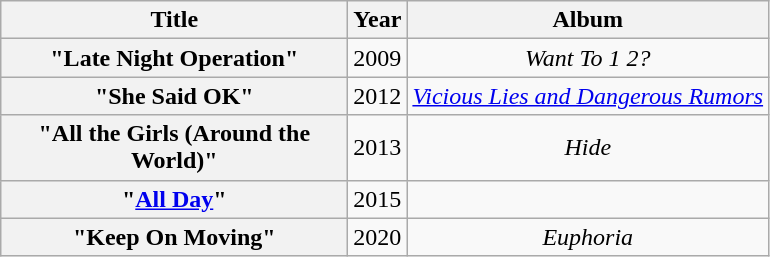<table class="wikitable plainrowheaders" style="text-align:center;">
<tr>
<th scope="col" style="width:14em;">Title</th>
<th scope="col">Year</th>
<th scope="col">Album</th>
</tr>
<tr>
<th scope="row">"Late Night Operation" <br></th>
<td>2009</td>
<td><em>Want To 1 2?</em></td>
</tr>
<tr>
<th scope="row">"She Said OK" <br></th>
<td>2012</td>
<td><em><a href='#'>Vicious Lies and Dangerous Rumors</a></em></td>
</tr>
<tr>
<th scope="row">"All the Girls (Around the World)" <br></th>
<td>2013</td>
<td><em>Hide</em></td>
</tr>
<tr>
<th scope="row">"<a href='#'>All Day</a>" <br></th>
<td>2015</td>
<td></td>
</tr>
<tr>
<th scope="row">"Keep On Moving" <br></th>
<td>2020</td>
<td><em>Euphoria</em></td>
</tr>
</table>
